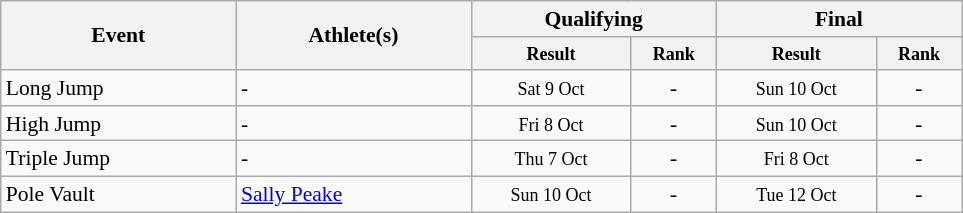<table class=wikitable style="font-size:90%">
<tr>
<th rowspan="2" width=150>Event</th>
<th rowspan="2" width=150>Athlete(s)</th>
<th colspan="2" width=150>Qualifying</th>
<th colspan="2" width=150>Final</th>
</tr>
<tr>
<th style="line-height:1em" width=100><small>Result</small></th>
<th style="line-height:1em" width=50><small>Rank</small></th>
<th style="line-height:1em" width=100><small>Result</small></th>
<th style="line-height:1em" width=50><small>Rank</small></th>
</tr>
<tr>
<td>Long Jump</td>
<td>-</td>
<td align="center"><small>Sat 9 Oct</small></td>
<td align="center">-</td>
<td align="center"><small>Sun 10 Oct</small></td>
<td align="center">-</td>
</tr>
<tr>
<td>High Jump</td>
<td>-</td>
<td align="center"><small>Fri 8 Oct</small></td>
<td align="center">-</td>
<td align="center"><small>Sun 10 Oct</small></td>
<td align="center">-</td>
</tr>
<tr>
<td>Triple Jump</td>
<td>-</td>
<td align="center"><small>Thu 7 Oct</small></td>
<td align="center">-</td>
<td align="center"><small>Fri 8 Oct</small></td>
<td align="center">-</td>
</tr>
<tr>
<td>Pole Vault</td>
<td><a href='#'>Sally Peake</a></td>
<td align="center"><small>Sun 10 Oct</small></td>
<td align="center">-</td>
<td align="center"><small>Tue 12 Oct</small></td>
<td align="center">-</td>
</tr>
</table>
